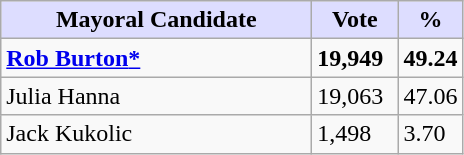<table class="wikitable">
<tr>
<th style="background:#ddf; width:200px;">Mayoral Candidate</th>
<th style="background:#ddf; width:50px;">Vote</th>
<th style="background:#ddf; width:30px;">%</th>
</tr>
<tr>
<td><strong><a href='#'>Rob Burton</a><a href='#'>*</a></strong></td>
<td><strong>19,949</strong></td>
<td><strong>49.24</strong></td>
</tr>
<tr>
<td>Julia Hanna</td>
<td>19,063</td>
<td>47.06</td>
</tr>
<tr>
<td>Jack Kukolic</td>
<td>1,498</td>
<td>3.70</td>
</tr>
</table>
